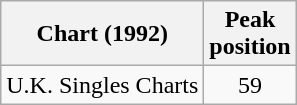<table class="wikitable sortable">
<tr>
<th align="left">Chart (1992)</th>
<th align="center">Peak<br>position</th>
</tr>
<tr>
<td align="left">U.K. Singles Charts</td>
<td align="center">59</td>
</tr>
</table>
